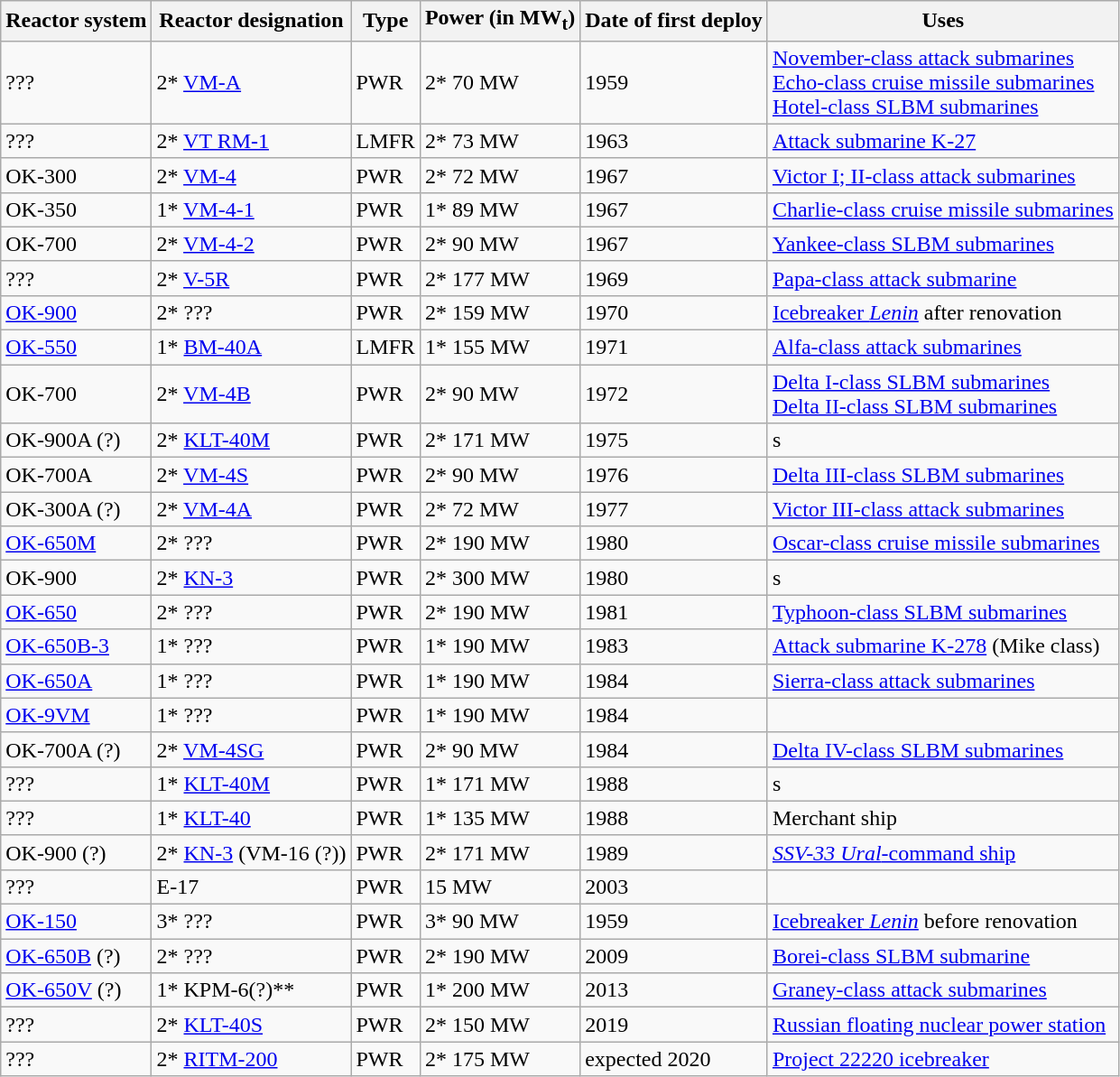<table class="wikitable">
<tr>
<th>Reactor system</th>
<th>Reactor designation</th>
<th>Type</th>
<th>Power (in MW<sub>t</sub>)</th>
<th>Date of first deploy</th>
<th>Uses</th>
</tr>
<tr>
<td>???</td>
<td>2* <a href='#'>VM-A</a></td>
<td>PWR</td>
<td>2* 70 MW</td>
<td>1959</td>
<td><a href='#'>November-class attack submarines</a><br><a href='#'>Echo-class cruise missile submarines</a><br><a href='#'>Hotel-class SLBM submarines</a></td>
</tr>
<tr>
<td>???</td>
<td>2* <a href='#'>VT RM-1</a></td>
<td>LMFR</td>
<td>2* 73 MW</td>
<td>1963</td>
<td><a href='#'>Attack submarine K-27</a></td>
</tr>
<tr>
<td>OK-300</td>
<td>2* <a href='#'>VM-4</a></td>
<td>PWR</td>
<td>2* 72 MW</td>
<td>1967</td>
<td><a href='#'>Victor I; II-class attack submarines</a></td>
</tr>
<tr>
<td>OK-350</td>
<td>1* <a href='#'>VM-4-1</a></td>
<td>PWR</td>
<td>1* 89 MW</td>
<td>1967</td>
<td><a href='#'>Charlie-class cruise missile submarines</a></td>
</tr>
<tr>
<td>OK-700</td>
<td>2* <a href='#'>VM-4-2</a></td>
<td>PWR</td>
<td>2* 90 MW</td>
<td>1967</td>
<td><a href='#'>Yankee-class SLBM submarines</a></td>
</tr>
<tr>
<td>???</td>
<td>2* <a href='#'>V-5R</a></td>
<td>PWR</td>
<td>2* 177 MW</td>
<td>1969</td>
<td><a href='#'>Papa-class attack submarine</a></td>
</tr>
<tr>
<td><a href='#'>OK-900</a></td>
<td>2* ???</td>
<td>PWR</td>
<td>2* 159 MW</td>
<td>1970</td>
<td><a href='#'>Icebreaker <em>Lenin</em></a> after renovation</td>
</tr>
<tr>
<td><a href='#'>OK-550</a></td>
<td>1* <a href='#'>BM-40A</a></td>
<td>LMFR</td>
<td>1* 155 MW</td>
<td>1971</td>
<td><a href='#'>Alfa-class attack submarines</a></td>
</tr>
<tr>
<td>OK-700</td>
<td>2* <a href='#'>VM-4B</a></td>
<td>PWR</td>
<td>2* 90 MW</td>
<td>1972</td>
<td><a href='#'>Delta I-class SLBM submarines</a><br><a href='#'>Delta II-class SLBM submarines</a></td>
</tr>
<tr>
<td>OK-900A (?)</td>
<td>2* <a href='#'>KLT-40M</a></td>
<td>PWR</td>
<td>2* 171 MW</td>
<td>1975</td>
<td>s</td>
</tr>
<tr>
<td>OK-700A</td>
<td>2* <a href='#'>VM-4S</a></td>
<td>PWR</td>
<td>2* 90 MW</td>
<td>1976</td>
<td><a href='#'>Delta III-class SLBM submarines</a></td>
</tr>
<tr>
<td>OK-300A (?)</td>
<td>2* <a href='#'>VM-4A</a></td>
<td>PWR</td>
<td>2* 72 MW</td>
<td>1977</td>
<td><a href='#'>Victor III-class attack submarines</a></td>
</tr>
<tr>
<td><a href='#'>OK-650M</a></td>
<td>2* ???</td>
<td>PWR</td>
<td>2* 190 MW</td>
<td>1980</td>
<td><a href='#'>Oscar-class cruise missile submarines</a></td>
</tr>
<tr>
<td>OK-900</td>
<td>2* <a href='#'>KN-3</a></td>
<td>PWR</td>
<td>2* 300 MW</td>
<td>1980</td>
<td>s</td>
</tr>
<tr>
<td><a href='#'>OK-650</a></td>
<td>2* ???</td>
<td>PWR</td>
<td>2* 190 MW</td>
<td>1981</td>
<td><a href='#'>Typhoon-class SLBM submarines</a></td>
</tr>
<tr>
<td><a href='#'>OK-650B-3</a></td>
<td>1* ???</td>
<td>PWR</td>
<td>1* 190 MW</td>
<td>1983</td>
<td><a href='#'>Attack submarine K-278</a> (Mike class)</td>
</tr>
<tr>
<td><a href='#'>OK-650A</a></td>
<td>1* ???</td>
<td>PWR</td>
<td>1* 190 MW</td>
<td>1984</td>
<td><a href='#'>Sierra-class attack submarines</a></td>
</tr>
<tr>
<td><a href='#'>OK-9VM</a></td>
<td>1* ???</td>
<td>PWR</td>
<td>1* 190 MW</td>
<td>1984</td>
<td></td>
</tr>
<tr>
<td>OK-700A (?)</td>
<td>2* <a href='#'>VM-4SG</a></td>
<td>PWR</td>
<td>2* 90 MW</td>
<td>1984</td>
<td><a href='#'>Delta IV-class SLBM submarines</a></td>
</tr>
<tr>
<td>???</td>
<td>1* <a href='#'>KLT-40M</a></td>
<td>PWR</td>
<td>1* 171 MW</td>
<td>1988</td>
<td>s</td>
</tr>
<tr>
<td>???</td>
<td>1* <a href='#'>KLT-40</a></td>
<td>PWR</td>
<td>1* 135 MW</td>
<td>1988</td>
<td>Merchant ship </td>
</tr>
<tr>
<td>OK-900 (?)</td>
<td>2* <a href='#'>KN-3</a> (VM-16 (?))</td>
<td>PWR</td>
<td>2* 171 MW</td>
<td>1989</td>
<td><a href='#'><em>SSV-33 Ural</em>-command ship</a></td>
</tr>
<tr>
<td>???</td>
<td>E-17</td>
<td>PWR</td>
<td>15 MW</td>
<td>2003</td>
<td></td>
</tr>
<tr>
<td><a href='#'>OK-150</a></td>
<td>3* ???</td>
<td>PWR</td>
<td>3* 90 MW</td>
<td>1959</td>
<td><a href='#'>Icebreaker <em>Lenin</em></a> before renovation</td>
</tr>
<tr>
<td><a href='#'>OK-650B</a> (?)</td>
<td>2* ???</td>
<td>PWR</td>
<td>2* 190 MW</td>
<td>2009</td>
<td><a href='#'>Borei-class SLBM submarine</a></td>
</tr>
<tr>
<td><a href='#'>OK-650V</a> (?)</td>
<td>1* KPM-6(?)**</td>
<td>PWR</td>
<td>1* 200 MW</td>
<td>2013</td>
<td><a href='#'>Graney-class attack submarines</a></td>
</tr>
<tr>
<td>???</td>
<td>2* <a href='#'>KLT-40S</a></td>
<td>PWR</td>
<td>2* 150 MW</td>
<td>2019</td>
<td><a href='#'>Russian floating nuclear power station</a> </td>
</tr>
<tr>
<td>???</td>
<td>2* <a href='#'>RITM-200</a></td>
<td>PWR</td>
<td>2* 175 MW</td>
<td>expected 2020</td>
<td><a href='#'>Project 22220 icebreaker</a></td>
</tr>
</table>
